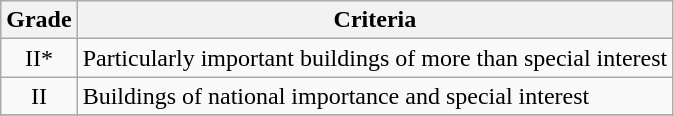<table class="wikitable" border="1">
<tr>
<th>Grade</th>
<th>Criteria</th>
</tr>
<tr>
<td align="center" >II*</td>
<td>Particularly important buildings of more than special interest</td>
</tr>
<tr>
<td align="center" >II</td>
<td>Buildings of national importance and special interest</td>
</tr>
<tr>
</tr>
</table>
